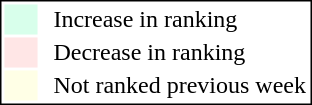<table style="border:1px solid black; float:right;">
<tr>
<td style="background:#D8FFEB; width:20px;"></td>
<td> </td>
<td>Increase in ranking</td>
</tr>
<tr>
<td style="background:#FFE6E6; width:20px;"></td>
<td> </td>
<td>Decrease in ranking</td>
</tr>
<tr>
<td style="background:#FFFFE6; width:20px;"></td>
<td> </td>
<td>Not ranked previous week</td>
</tr>
</table>
